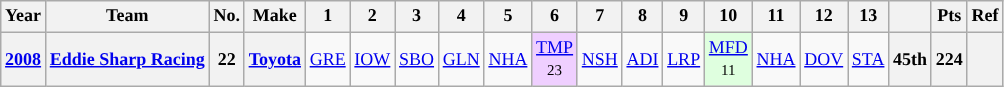<table class="wikitable" style="text-align:center; font-size:75%">
<tr>
<th>Year</th>
<th>Team</th>
<th>No.</th>
<th>Make</th>
<th>1</th>
<th>2</th>
<th>3</th>
<th>4</th>
<th>5</th>
<th>6</th>
<th>7</th>
<th>8</th>
<th>9</th>
<th>10</th>
<th>11</th>
<th>12</th>
<th>13</th>
<th></th>
<th>Pts</th>
<th>Ref</th>
</tr>
<tr>
<th><a href='#'>2008</a></th>
<th><a href='#'>Eddie Sharp Racing</a></th>
<th>22</th>
<th><a href='#'>Toyota</a></th>
<td><a href='#'>GRE</a><small></small></td>
<td><a href='#'>IOW</a><small></small></td>
<td><a href='#'>SBO</a><small></small></td>
<td><a href='#'>GLN</a><small></small></td>
<td><a href='#'>NHA</a><small></small></td>
<td style="background-color:#EFCFFF;"><a href='#'>TMP</a><br><small>23</small></td>
<td><a href='#'>NSH</a><small></small></td>
<td><a href='#'>ADI</a><small></small></td>
<td><a href='#'>LRP</a><small></small></td>
<td style="background-color:#DFFFDF;"><a href='#'>MFD</a><br><small>11</small></td>
<td><a href='#'>NHA</a><small></small></td>
<td><a href='#'>DOV</a><small></small></td>
<td><a href='#'>STA</a></td>
<th>45th</th>
<th>224</th>
<th></th>
</tr>
</table>
